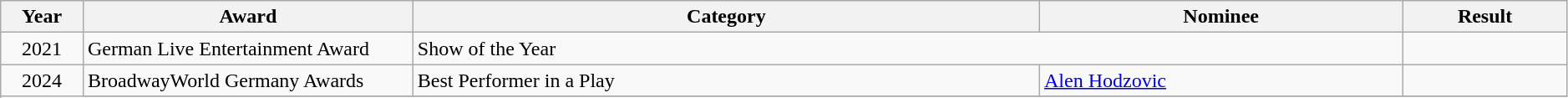<table class="wikitable sortable" style="width: 99%;">
<tr>
<th scope="col" style="width:5%;">Year</th>
<th scope="col" style="width:20%;">Award</th>
<th scope="col" style="width:38%;">Category</th>
<th scope="col" style="width:22%;">Nominee</th>
<th scope="col" style="width:10%;">Result</th>
</tr>
<tr>
<td rowspan="1" style="text-align:center;">2021</td>
<td rowspan=1>German Live Entertainment Award</td>
<td colspan="2">Show of the Year</td>
<td></td>
</tr>
<tr>
<td rowspan="8" style="text-align:center;">2024</td>
<td>BroadwayWorld Germany Awards</td>
<td colspan="1">Best Performer in a Play</td>
<td colspan="1"><a href='#'>Alen Hodzovic</a></td>
<td></td>
</tr>
<tr>
</tr>
</table>
